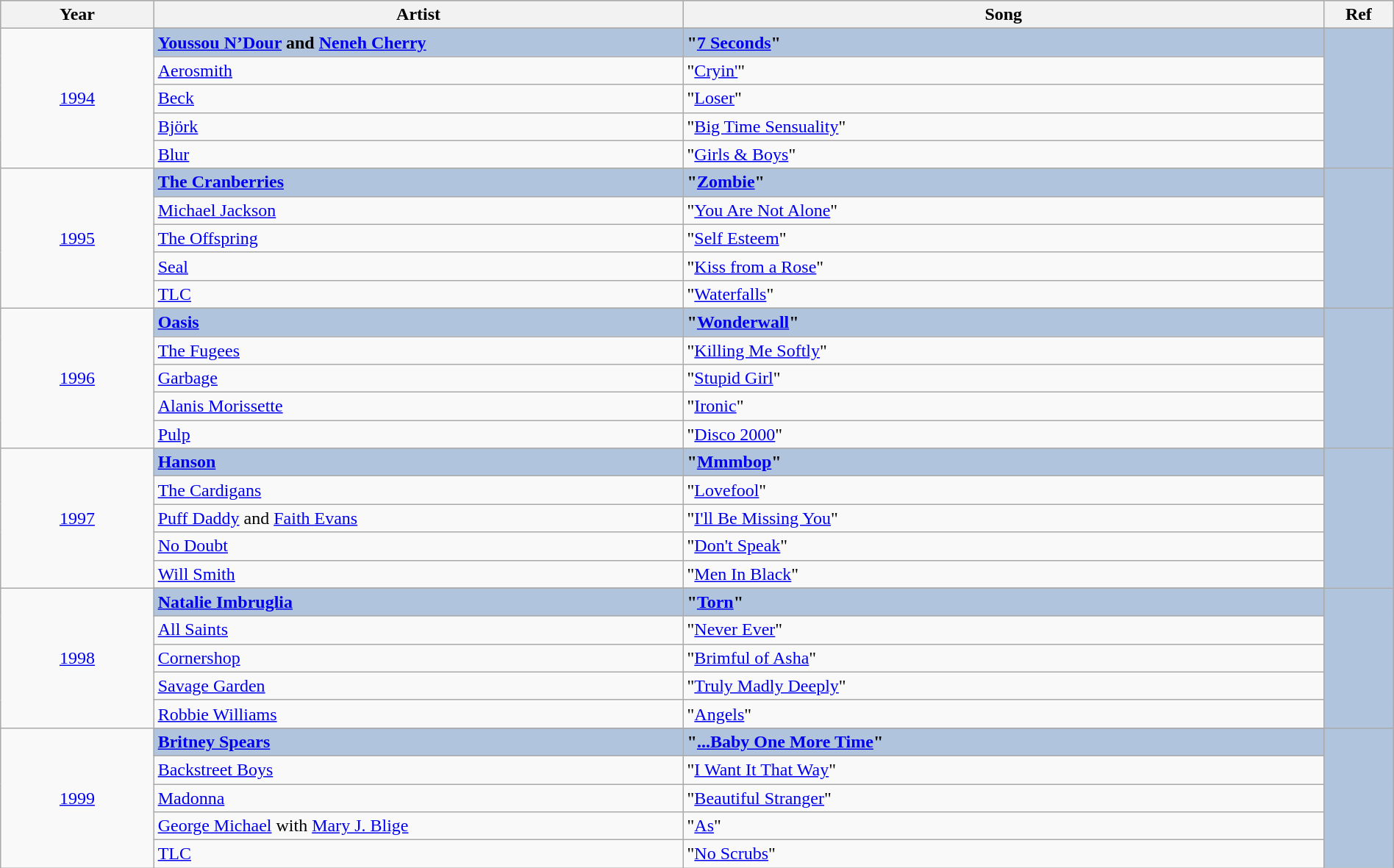<table class="wikitable" style="width:100%;">
<tr style="background:#bebebe;">
<th style="width:11%;">Year</th>
<th style="width:38%;">Artist</th>
<th style="width:46%;">Song</th>
<th style="width:5%;">Ref</th>
</tr>
<tr>
<td rowspan="6" align="center"><a href='#'>1994</a></td>
</tr>
<tr style="background:#B0C4DE">
<td><strong><a href='#'>Youssou N’Dour</a> and <a href='#'>Neneh Cherry</a></strong></td>
<td><strong>"<a href='#'>7 Seconds</a>"</strong></td>
<td rowspan="6" align="center"></td>
</tr>
<tr>
<td><a href='#'>Aerosmith</a></td>
<td>"<a href='#'>Cryin'</a>"</td>
</tr>
<tr>
<td><a href='#'>Beck</a></td>
<td>"<a href='#'>Loser</a>"</td>
</tr>
<tr>
<td><a href='#'>Björk</a></td>
<td>"<a href='#'>Big Time Sensuality</a>"</td>
</tr>
<tr>
<td><a href='#'>Blur</a></td>
<td>"<a href='#'>Girls & Boys</a>"</td>
</tr>
<tr>
<td rowspan="6" align="center"><a href='#'>1995</a></td>
</tr>
<tr style="background:#B0C4DE">
<td><strong><a href='#'>The Cranberries</a></strong></td>
<td><strong>"<a href='#'>Zombie</a>"</strong></td>
<td rowspan="6" align="center"></td>
</tr>
<tr>
<td><a href='#'>Michael Jackson</a></td>
<td>"<a href='#'>You Are Not Alone</a>"</td>
</tr>
<tr>
<td><a href='#'>The Offspring</a></td>
<td>"<a href='#'>Self Esteem</a>"</td>
</tr>
<tr>
<td><a href='#'>Seal</a></td>
<td>"<a href='#'>Kiss from a Rose</a>"</td>
</tr>
<tr>
<td><a href='#'>TLC</a></td>
<td>"<a href='#'>Waterfalls</a>"</td>
</tr>
<tr>
<td rowspan="6" align="center"><a href='#'>1996</a></td>
</tr>
<tr style="background:#B0C4DE">
<td><strong><a href='#'>Oasis</a></strong></td>
<td><strong>"<a href='#'>Wonderwall</a>"</strong></td>
<td rowspan="6" align="center"></td>
</tr>
<tr>
<td><a href='#'>The Fugees</a></td>
<td>"<a href='#'>Killing Me Softly</a>"</td>
</tr>
<tr>
<td><a href='#'>Garbage</a></td>
<td>"<a href='#'>Stupid Girl</a>"</td>
</tr>
<tr>
<td><a href='#'>Alanis Morissette</a></td>
<td>"<a href='#'>Ironic</a>"</td>
</tr>
<tr>
<td><a href='#'>Pulp</a></td>
<td>"<a href='#'>Disco 2000</a>"</td>
</tr>
<tr>
<td rowspan="6" align="center"><a href='#'>1997</a></td>
</tr>
<tr style="background:#B0C4DE">
<td><strong><a href='#'>Hanson</a></strong></td>
<td><strong>"<a href='#'>Mmmbop</a>"</strong></td>
<td rowspan="6" align="center"></td>
</tr>
<tr>
<td><a href='#'>The Cardigans</a></td>
<td>"<a href='#'>Lovefool</a>"</td>
</tr>
<tr>
<td><a href='#'>Puff Daddy</a> and <a href='#'>Faith Evans</a></td>
<td>"<a href='#'>I'll Be Missing You</a>"</td>
</tr>
<tr>
<td><a href='#'>No Doubt</a></td>
<td>"<a href='#'>Don't Speak</a>"</td>
</tr>
<tr>
<td><a href='#'>Will Smith</a></td>
<td>"<a href='#'>Men In Black</a>"</td>
</tr>
<tr>
<td rowspan="6" align="center"><a href='#'>1998</a></td>
</tr>
<tr style="background:#B0C4DE">
<td><strong><a href='#'>Natalie Imbruglia</a></strong></td>
<td><strong>"<a href='#'>Torn</a>"</strong></td>
<td rowspan="6" align="center"><br></td>
</tr>
<tr>
<td><a href='#'>All Saints</a></td>
<td>"<a href='#'>Never Ever</a>"</td>
</tr>
<tr>
<td><a href='#'>Cornershop</a></td>
<td>"<a href='#'>Brimful of Asha</a>"</td>
</tr>
<tr>
<td><a href='#'>Savage Garden</a></td>
<td>"<a href='#'>Truly Madly Deeply</a>"</td>
</tr>
<tr>
<td><a href='#'>Robbie Williams</a></td>
<td>"<a href='#'>Angels</a>"</td>
</tr>
<tr>
<td rowspan="6" align="center"><a href='#'>1999</a></td>
</tr>
<tr style="background:#B0C4DE">
<td><strong><a href='#'>Britney Spears</a></strong></td>
<td><strong>"<a href='#'>...Baby One More Time</a>"</strong></td>
<td rowspan="6" align="center"></td>
</tr>
<tr>
<td><a href='#'>Backstreet Boys</a></td>
<td>"<a href='#'>I Want It That Way</a>"</td>
</tr>
<tr>
<td><a href='#'>Madonna</a></td>
<td>"<a href='#'>Beautiful Stranger</a>"</td>
</tr>
<tr>
<td><a href='#'>George Michael</a> with <a href='#'>Mary J. Blige</a></td>
<td>"<a href='#'>As</a>"</td>
</tr>
<tr>
<td><a href='#'>TLC</a></td>
<td>"<a href='#'>No Scrubs</a>"</td>
</tr>
</table>
